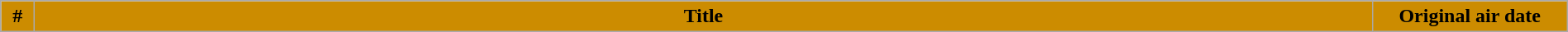<table class="wikitable plainrowheaders" style="width:100%; margin:auto; background:#FFFFFF;">
<tr>
<th style="background-color:#CC8C00;" width="20">#</th>
<th style="background-color:#CC8C00;">Title</th>
<th style="background-color:#CC8C00;" width="150">Original air date<br>





</th>
</tr>
</table>
